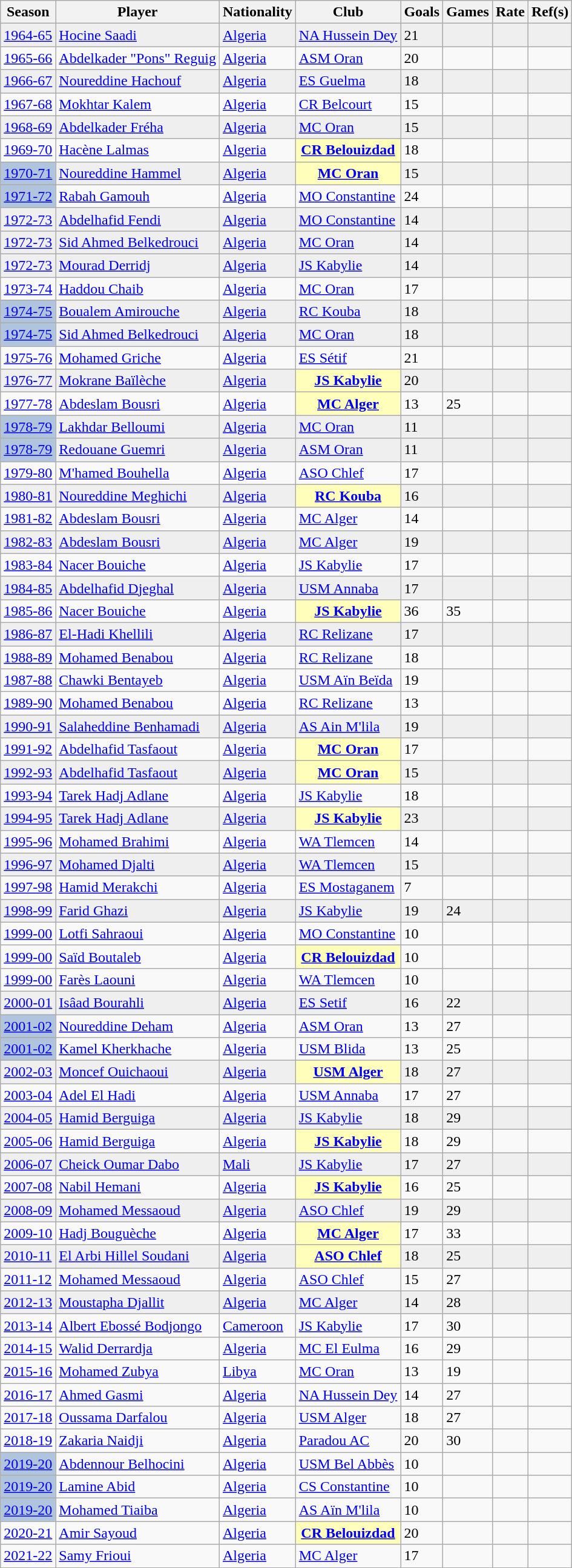<table class="wikitable sortable plainrowheaders">
<tr>
<th scope="col">Season</th>
<th scope="col">Player</th>
<th scope="col">Nationality</th>
<th scope="col">Club</th>
<th scope="col">Goals</th>
<th scope="col">Games</th>
<th scope="col">Rate</th>
<th scope="col" class="unsortable">Ref(s)</th>
</tr>
<tr bgcolor="#EFEFEF">
<td><a href='#'>1964-65</a></td>
<td><a href='#'>Hocine Saadi</a></td>
<td> <a href='#'>Algeria</a></td>
<td><a href='#'>NA Hussein Dey</a></td>
<td>21</td>
<td></td>
<td></td>
<td></td>
</tr>
<tr>
<td><a href='#'>1965-66</a></td>
<td><a href='#'>Abdelkader "Pons" Reguig</a></td>
<td> <a href='#'>Algeria</a></td>
<td><a href='#'>ASM Oran</a></td>
<td>20</td>
<td></td>
<td></td>
<td></td>
</tr>
<tr bgcolor="#EFEFEF">
<td><a href='#'>1966-67</a></td>
<td><a href='#'>Noureddine Hachouf</a></td>
<td> <a href='#'>Algeria</a></td>
<td><a href='#'>ES Guelma</a></td>
<td>18</td>
<td></td>
<td></td>
<td></td>
</tr>
<tr>
<td><a href='#'>1967-68</a></td>
<td><a href='#'>Mokhtar Kalem</a></td>
<td> <a href='#'>Algeria</a></td>
<td><a href='#'>CR Belcourt</a></td>
<td>15</td>
<td></td>
<td></td>
<td></td>
</tr>
<tr bgcolor="#EFEFEF">
<td><a href='#'>1968-69</a></td>
<td><a href='#'>Abdelkader Fréha</a></td>
<td> <a href='#'>Algeria</a></td>
<td><a href='#'>MC Oran</a></td>
<td>15</td>
<td></td>
<td></td>
<td></td>
</tr>
<tr>
<td><a href='#'>1969-70</a></td>
<td><a href='#'>Hacène Lalmas</a></td>
<td> <a href='#'>Algeria</a></td>
<th scope="row" style="background:#ffb"><a href='#'>CR Belouizdad</a></th>
<td>18</td>
<td></td>
<td></td>
<td></td>
</tr>
<tr bgcolor="#EFEFEF">
<td bgcolor="#B0C4DE"><a href='#'>1970-71</a></td>
<td><a href='#'>Noureddine Hammel</a></td>
<td> <a href='#'>Algeria</a></td>
<th scope="row" style="background:#ffb"><a href='#'>MC Oran</a></th>
<td>15</td>
<td></td>
<td></td>
<td></td>
</tr>
<tr>
<td bgcolor="#B0C4DE"><a href='#'>1971-72</a></td>
<td><a href='#'>Rabah Gamouh</a></td>
<td> <a href='#'>Algeria</a></td>
<td><a href='#'>MO Constantine</a></td>
<td>24</td>
<td></td>
<td></td>
<td></td>
</tr>
<tr bgcolor="#EFEFEF">
<td><a href='#'>1972-73</a></td>
<td><a href='#'>Abdelhafid Fendi</a></td>
<td> <a href='#'>Algeria</a></td>
<td><a href='#'>MO Constantine</a></td>
<td>14</td>
<td></td>
<td></td>
<td></td>
</tr>
<tr bgcolor="#EFEFEF">
<td><a href='#'>1972-73</a></td>
<td><a href='#'>Sid Ahmed Belkedrouci</a></td>
<td> <a href='#'>Algeria</a></td>
<td><a href='#'>MC Oran</a></td>
<td>14</td>
<td></td>
<td></td>
<td></td>
</tr>
<tr bgcolor="#EFEFEF">
<td><a href='#'>1972-73</a></td>
<td><a href='#'>Mourad Derridj</a></td>
<td> <a href='#'>Algeria</a></td>
<td><a href='#'>JS Kabylie</a></td>
<td>14</td>
<td></td>
<td></td>
<td></td>
</tr>
<tr>
<td><a href='#'>1973-74</a></td>
<td><a href='#'>Haddou Chaib</a></td>
<td> <a href='#'>Algeria</a></td>
<td><a href='#'>MC Oran</a></td>
<td>17</td>
<td></td>
<td></td>
<td></td>
</tr>
<tr bgcolor="#EFEFEF">
<td bgcolor="#B0C4DE"><a href='#'>1974-75</a></td>
<td><a href='#'>Boualem Amirouche</a></td>
<td> <a href='#'>Algeria</a></td>
<td><a href='#'>RC Kouba</a></td>
<td>18</td>
<td></td>
<td></td>
<td></td>
</tr>
<tr bgcolor="#EFEFEF">
<td bgcolor="#B0C4DE"><a href='#'>1974-75</a></td>
<td><a href='#'>Sid Ahmed Belkedrouci</a></td>
<td> <a href='#'>Algeria</a></td>
<td><a href='#'>MC Oran</a></td>
<td>18</td>
<td></td>
<td></td>
<td></td>
</tr>
<tr>
<td><a href='#'>1975-76</a></td>
<td><a href='#'>Mohamed Griche</a></td>
<td> <a href='#'>Algeria</a></td>
<td><a href='#'>ES Sétif</a></td>
<td>21</td>
<td></td>
<td></td>
<td></td>
</tr>
<tr bgcolor="#EFEFEF">
<td><a href='#'>1976-77</a></td>
<td><a href='#'>Mokrane Baïlèche</a></td>
<td> <a href='#'>Algeria</a></td>
<th scope="row" style="background:#ffb"><a href='#'>JS Kabylie</a></th>
<td>20</td>
<td></td>
<td></td>
<td></td>
</tr>
<tr>
<td><a href='#'>1977-78</a></td>
<td><a href='#'>Abdeslam Bousri</a></td>
<td> <a href='#'>Algeria</a></td>
<th scope="row" style="background:#ffb"><a href='#'>MC Alger</a></th>
<td>13</td>
<td>25</td>
<td></td>
<td></td>
</tr>
<tr bgcolor="#EFEFEF">
<td bgcolor="#B0C4DE"><a href='#'>1978-79</a></td>
<td><a href='#'>Lakhdar Belloumi</a></td>
<td> <a href='#'>Algeria</a></td>
<td><a href='#'>MC Oran</a></td>
<td>11</td>
<td></td>
<td></td>
<td></td>
</tr>
<tr bgcolor="#EFEFEF">
<td bgcolor="#B0C4DE"><a href='#'>1978-79</a></td>
<td><a href='#'>Redouane Guemri</a></td>
<td> <a href='#'>Algeria</a></td>
<td><a href='#'>ASM Oran</a></td>
<td>11</td>
<td></td>
<td></td>
<td></td>
</tr>
<tr>
<td><a href='#'>1979-80</a></td>
<td><a href='#'>M'hamed Bouhella</a></td>
<td> <a href='#'>Algeria</a></td>
<td><a href='#'>ASO Chlef</a></td>
<td>17</td>
<td></td>
<td></td>
<td></td>
</tr>
<tr bgcolor="#EFEFEF">
<td><a href='#'>1980-81</a></td>
<td><a href='#'>Noureddine Meghichi</a></td>
<td> <a href='#'>Algeria</a></td>
<th scope="row" style="background:#ffb"><a href='#'>RC Kouba</a></th>
<td>16</td>
<td></td>
<td></td>
<td></td>
</tr>
<tr>
<td><a href='#'>1981-82</a></td>
<td><a href='#'>Abdeslam Bousri</a></td>
<td> <a href='#'>Algeria</a></td>
<td><a href='#'>MC Alger</a></td>
<td>14</td>
<td></td>
<td></td>
<td></td>
</tr>
<tr bgcolor="#EFEFEF">
<td><a href='#'>1982-83</a></td>
<td><a href='#'>Abdeslam Bousri</a></td>
<td> <a href='#'>Algeria</a></td>
<td><a href='#'>MC Alger</a></td>
<td>19</td>
<td></td>
<td></td>
<td></td>
</tr>
<tr>
<td><a href='#'>1983-84</a></td>
<td><a href='#'>Nacer Bouiche</a></td>
<td> <a href='#'>Algeria</a></td>
<td><a href='#'>JS Kabylie</a></td>
<td>17</td>
<td></td>
<td></td>
<td></td>
</tr>
<tr bgcolor="#EFEFEF">
<td><a href='#'>1984-85</a></td>
<td><a href='#'>Abdelhafid Djeghal</a></td>
<td> <a href='#'>Algeria</a></td>
<td><a href='#'>USM Annaba</a></td>
<td>17</td>
<td></td>
<td></td>
<td></td>
</tr>
<tr>
<td><a href='#'>1985-86</a></td>
<td><a href='#'>Nacer Bouiche</a></td>
<td> <a href='#'>Algeria</a></td>
<th scope="row" style="background:#ffb"><a href='#'>JS Kabylie</a></th>
<td>36</td>
<td>35</td>
<td></td>
<td></td>
</tr>
<tr bgcolor="#EFEFEF">
<td><a href='#'>1986-87</a></td>
<td><a href='#'>El-Hadi Khellili</a></td>
<td> <a href='#'>Algeria</a></td>
<td><a href='#'>RC Relizane</a></td>
<td>17</td>
<td></td>
<td></td>
<td></td>
</tr>
<tr>
<td><a href='#'>1988-89</a></td>
<td><a href='#'>Mohamed Benabou</a></td>
<td> <a href='#'>Algeria</a></td>
<td><a href='#'>RC Relizane</a></td>
<td>18</td>
<td></td>
<td></td>
<td></td>
</tr>
<tr>
<td><a href='#'>1987-88</a></td>
<td><a href='#'>Chawki Bentayeb</a></td>
<td> <a href='#'>Algeria</a></td>
<td><a href='#'>USM Aïn Beïda</a></td>
<td>19</td>
<td></td>
<td></td>
<td></td>
</tr>
<tr>
<td><a href='#'>1989-90</a></td>
<td><a href='#'>Mohamed Benabou</a></td>
<td> <a href='#'>Algeria</a></td>
<td><a href='#'>RC Relizane</a></td>
<td>13</td>
<td></td>
<td></td>
<td></td>
</tr>
<tr bgcolor="#EFEFEF">
<td><a href='#'>1990-91</a></td>
<td><a href='#'>Salaheddine Benhamadi</a></td>
<td> <a href='#'>Algeria</a></td>
<td><a href='#'>AS Ain M'lila</a></td>
<td>19</td>
<td></td>
<td></td>
<td></td>
</tr>
<tr>
<td><a href='#'>1991-92</a></td>
<td><a href='#'>Abdelhafid Tasfaout</a></td>
<td> <a href='#'>Algeria</a></td>
<th scope="row" style="background:#ffb"><a href='#'>MC Oran</a></th>
<td>17</td>
<td></td>
<td></td>
<td></td>
</tr>
<tr bgcolor="#EFEFEF">
<td><a href='#'>1992-93</a></td>
<td><a href='#'>Abdelhafid Tasfaout</a></td>
<td> <a href='#'>Algeria</a></td>
<th scope="row" style="background:#ffb"><a href='#'>MC Oran</a></th>
<td>15</td>
<td></td>
<td></td>
<td></td>
</tr>
<tr>
<td><a href='#'>1993-94</a></td>
<td><a href='#'>Tarek Hadj Adlane</a></td>
<td> <a href='#'>Algeria</a></td>
<td><a href='#'>JS Kabylie</a></td>
<td>18</td>
<td></td>
<td></td>
<td></td>
</tr>
<tr bgcolor="#EFEFEF">
<td><a href='#'>1994-95</a></td>
<td><a href='#'>Tarek Hadj Adlane</a></td>
<td> <a href='#'>Algeria</a></td>
<th scope="row" style="background:#ffb"><a href='#'>JS Kabylie</a></th>
<td>23</td>
<td></td>
<td></td>
<td></td>
</tr>
<tr>
<td><a href='#'>1995-96</a></td>
<td><a href='#'>Mohamed Brahimi</a></td>
<td> <a href='#'>Algeria</a></td>
<td><a href='#'>WA Tlemcen</a></td>
<td>14</td>
<td></td>
<td></td>
<td></td>
</tr>
<tr bgcolor="#EFEFEF">
<td><a href='#'>1996-97</a></td>
<td><a href='#'>Mohamed Djalti</a></td>
<td> <a href='#'>Algeria</a></td>
<td><a href='#'>WA Tlemcen</a></td>
<td>15</td>
<td></td>
<td></td>
<td></td>
</tr>
<tr>
<td><a href='#'>1997-98</a></td>
<td><a href='#'>Hamid Merakchi</a></td>
<td> <a href='#'>Algeria</a></td>
<td><a href='#'>ES Mostaganem</a></td>
<td>7</td>
<td></td>
<td></td>
<td></td>
</tr>
<tr bgcolor="#EFEFEF">
<td><a href='#'>1998-99</a></td>
<td><a href='#'>Farid Ghazi</a></td>
<td> <a href='#'>Algeria</a></td>
<td><a href='#'>JS Kabylie</a></td>
<td>19</td>
<td>24</td>
<td></td>
<td></td>
</tr>
<tr>
<td><a href='#'>1999-00</a></td>
<td><a href='#'>Lotfi Sahraoui</a></td>
<td> <a href='#'>Algeria</a></td>
<td><a href='#'>MO Constantine</a></td>
<td>10</td>
<td></td>
<td></td>
<td></td>
</tr>
<tr>
<td><a href='#'>1999-00</a></td>
<td><a href='#'>Saïd Boutaleb</a></td>
<td> <a href='#'>Algeria</a></td>
<th scope="row" style="background:#ffb"><a href='#'>CR Belouizdad</a></th>
<td>10</td>
<td></td>
<td></td>
<td></td>
</tr>
<tr>
<td><a href='#'>1999-00</a></td>
<td><a href='#'>Farès Laouni</a></td>
<td> <a href='#'>Algeria</a></td>
<td><a href='#'>WA Tlemcen</a></td>
<td>10</td>
<td></td>
<td></td>
<td></td>
</tr>
<tr bgcolor="#EFEFEF">
<td><a href='#'>2000-01</a></td>
<td><a href='#'>Isâad Bourahli</a></td>
<td> <a href='#'>Algeria</a></td>
<td><a href='#'>ES Setif</a></td>
<td>16</td>
<td>22</td>
<td></td>
<td></td>
</tr>
<tr>
<td bgcolor="#B0C4DE"><a href='#'>2001-02</a></td>
<td><a href='#'>Noureddine Deham</a></td>
<td> <a href='#'>Algeria</a></td>
<td><a href='#'>ASM Oran</a></td>
<td>13</td>
<td>27</td>
<td></td>
<td></td>
</tr>
<tr>
<td bgcolor="#B0C4DE"><a href='#'>2001-02</a></td>
<td><a href='#'>Kamel Kherkhache</a></td>
<td> <a href='#'>Algeria</a></td>
<td><a href='#'>USM Blida</a></td>
<td>13</td>
<td>25</td>
<td></td>
<td></td>
</tr>
<tr bgcolor="#EFEFEF">
<td><a href='#'>2002-03</a></td>
<td><a href='#'>Moncef Ouichaoui</a></td>
<td> <a href='#'>Algeria</a></td>
<th scope="row" style="background:#ffb"><a href='#'>USM Alger</a></th>
<td>18</td>
<td>27</td>
<td></td>
<td></td>
</tr>
<tr>
<td><a href='#'>2003-04</a></td>
<td><a href='#'>Adel El Hadi</a></td>
<td> <a href='#'>Algeria</a></td>
<td><a href='#'>USM Annaba</a></td>
<td>17</td>
<td>27</td>
<td></td>
<td></td>
</tr>
<tr bgcolor="#EFEFEF">
<td><a href='#'>2004-05</a></td>
<td><a href='#'>Hamid Berguiga</a></td>
<td> <a href='#'>Algeria</a></td>
<td><a href='#'>JS Kabylie</a></td>
<td>18</td>
<td>29</td>
<td></td>
<td></td>
</tr>
<tr>
<td><a href='#'>2005-06</a></td>
<td><a href='#'>Hamid Berguiga</a></td>
<td> <a href='#'>Algeria</a></td>
<th scope="row" style="background:#ffb"><a href='#'>JS Kabylie</a></th>
<td>18</td>
<td>29</td>
<td></td>
<td></td>
</tr>
<tr bgcolor="#EFEFEF">
<td><a href='#'>2006-07</a></td>
<td><a href='#'>Cheick Oumar Dabo</a></td>
<td> <a href='#'>Mali</a></td>
<td><a href='#'>JS Kabylie</a></td>
<td>17</td>
<td>27</td>
<td></td>
<td></td>
</tr>
<tr>
<td><a href='#'>2007-08</a></td>
<td><a href='#'>Nabil Hemani</a></td>
<td> <a href='#'>Algeria</a></td>
<th scope="row" style="background:#ffb"><a href='#'>JS Kabylie</a></th>
<td>16</td>
<td>25</td>
<td></td>
<td></td>
</tr>
<tr bgcolor="#EFEFEF">
<td><a href='#'>2008-09</a></td>
<td><a href='#'>Mohamed Messaoud</a></td>
<td> <a href='#'>Algeria</a></td>
<td><a href='#'>ASO Chlef</a></td>
<td>19</td>
<td>29</td>
<td></td>
<td></td>
</tr>
<tr>
<td><a href='#'>2009-10</a></td>
<td><a href='#'>Hadj Bouguèche</a></td>
<td> <a href='#'>Algeria</a></td>
<th scope="row" style="background:#ffb"><a href='#'>MC Alger</a></th>
<td>17</td>
<td>33</td>
<td></td>
<td></td>
</tr>
<tr bgcolor="#EFEFEF">
<td><a href='#'>2010-11</a></td>
<td><a href='#'>El Arbi Hillel Soudani</a></td>
<td> <a href='#'>Algeria</a></td>
<th scope="row" style="background:#ffb"><a href='#'>ASO Chlef</a></th>
<td>18</td>
<td>25</td>
<td></td>
<td></td>
</tr>
<tr>
<td><a href='#'>2011-12</a></td>
<td><a href='#'>Mohamed Messaoud</a></td>
<td> <a href='#'>Algeria</a></td>
<td><a href='#'>ASO Chlef</a></td>
<td>15</td>
<td>27</td>
<td></td>
<td></td>
</tr>
<tr bgcolor="#EFEFEF">
<td><a href='#'>2012-13</a></td>
<td><a href='#'>Moustapha Djallit</a></td>
<td> <a href='#'>Algeria</a></td>
<td><a href='#'>MC Alger</a></td>
<td>14</td>
<td>28</td>
<td></td>
<td></td>
</tr>
<tr>
<td><a href='#'>2013-14</a></td>
<td><a href='#'>Albert Ebossé Bodjongo</a></td>
<td> <a href='#'>Cameroon</a></td>
<td><a href='#'>JS Kabylie</a></td>
<td>17</td>
<td>30</td>
<td></td>
<td></td>
</tr>
<tr>
<td><a href='#'>2014-15</a></td>
<td><a href='#'>Walid Derrardja</a></td>
<td> <a href='#'>Algeria</a></td>
<td><a href='#'>MC El Eulma</a></td>
<td>16</td>
<td>29</td>
<td></td>
<td></td>
</tr>
<tr>
<td><a href='#'>2015-16</a></td>
<td><a href='#'>Mohamed Zubya</a></td>
<td> <a href='#'>Libya</a></td>
<td><a href='#'>MC Oran</a></td>
<td>13</td>
<td>19</td>
<td></td>
<td></td>
</tr>
<tr>
<td><a href='#'>2016-17</a></td>
<td><a href='#'>Ahmed Gasmi</a></td>
<td> <a href='#'>Algeria</a></td>
<td><a href='#'>NA Hussein Dey</a></td>
<td>14</td>
<td>27</td>
<td></td>
<td></td>
</tr>
<tr>
<td><a href='#'>2017-18</a></td>
<td><a href='#'>Oussama Darfalou</a></td>
<td> <a href='#'>Algeria</a></td>
<td><a href='#'>USM Alger</a></td>
<td>18</td>
<td>27</td>
<td></td>
<td></td>
</tr>
<tr>
<td><a href='#'>2018-19</a></td>
<td><a href='#'>Zakaria Naidji</a></td>
<td> <a href='#'>Algeria</a></td>
<td><a href='#'>Paradou AC</a></td>
<td>20</td>
<td>30</td>
<td></td>
<td></td>
</tr>
<tr>
<td bgcolor="#B0C4DE"><a href='#'>2019-20</a></td>
<td><a href='#'>Abdennour Belhocini</a></td>
<td> <a href='#'>Algeria</a></td>
<td><a href='#'>USM Bel Abbès</a></td>
<td>10</td>
<td></td>
<td></td>
<td></td>
</tr>
<tr>
<td bgcolor="#B0C4DE"><a href='#'>2019-20</a></td>
<td><a href='#'>Lamine Abid</a></td>
<td> <a href='#'>Algeria</a></td>
<td><a href='#'>CS Constantine</a></td>
<td>10</td>
<td></td>
<td></td>
<td></td>
</tr>
<tr>
<td bgcolor="#B0C4DE"><a href='#'>2019-20</a></td>
<td><a href='#'>Mohamed Tiaiba</a></td>
<td> <a href='#'>Algeria</a></td>
<td><a href='#'>AS Aïn M'lila</a></td>
<td>10</td>
<td></td>
<td></td>
<td></td>
</tr>
<tr>
<td><a href='#'>2020-21</a></td>
<td><a href='#'>Amir Sayoud</a></td>
<td> <a href='#'>Algeria</a></td>
<th scope="row" style="background:#ffb"><a href='#'>CR Belouizdad</a></th>
<td>20</td>
<td></td>
<td></td>
<td></td>
</tr>
<tr>
<td><a href='#'>2021-22</a></td>
<td><a href='#'>Samy Frioui</a></td>
<td> <a href='#'>Algeria</a></td>
<td><a href='#'>MC Alger</a></td>
<td>17</td>
<td></td>
<td></td>
<td></td>
</tr>
<tr>
</tr>
</table>
